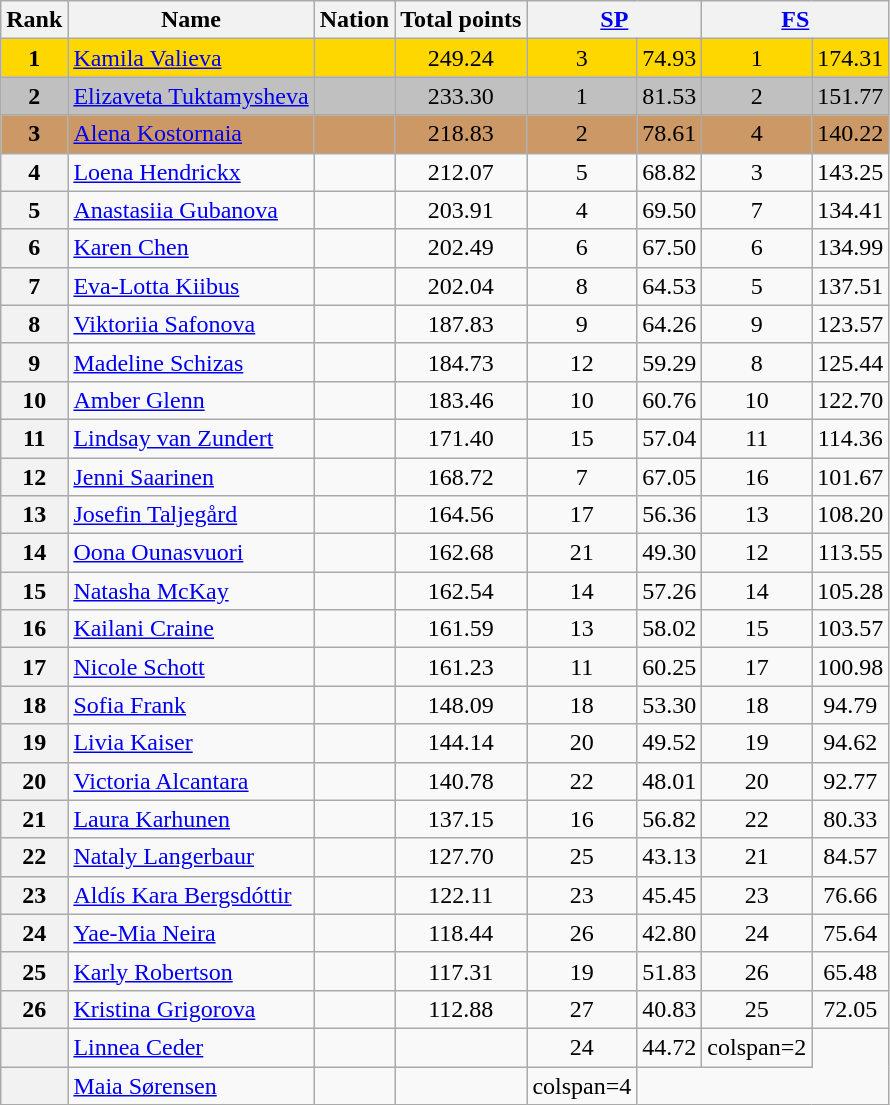<table class="wikitable sortable">
<tr>
<th>Rank</th>
<th>Name</th>
<th>Nation</th>
<th>Total points</th>
<th colspan="2" width="80px"><a href='#'>SP</a></th>
<th colspan="2" width="80px"><a href='#'>FS</a></th>
</tr>
<tr bgcolor="gold">
<td align="center"><strong>1</strong></td>
<td><a href='#'>Kamila Valieva</a></td>
<td></td>
<td align="center">249.24</td>
<td align="center">3</td>
<td align="center">74.93</td>
<td align="center">1</td>
<td align="center">174.31</td>
</tr>
<tr bgcolor="silver">
<td align="center"><strong>2</strong></td>
<td><a href='#'>Elizaveta Tuktamysheva</a></td>
<td></td>
<td align="center">233.30</td>
<td align="center">1</td>
<td align="center">81.53</td>
<td align="center">2</td>
<td align="center">151.77</td>
</tr>
<tr bgcolor="cc9966">
<td align="center"><strong>3</strong></td>
<td><a href='#'>Alena Kostornaia</a></td>
<td></td>
<td align="center">218.83</td>
<td align="center">2</td>
<td align="center">78.61</td>
<td align="center">4</td>
<td align="center">140.22</td>
</tr>
<tr>
<th>4</th>
<td><a href='#'>Loena Hendrickx</a></td>
<td></td>
<td align="center">212.07</td>
<td align="center">5</td>
<td align="center">68.82</td>
<td align="center">3</td>
<td align="center">143.25</td>
</tr>
<tr>
<th>5</th>
<td><a href='#'>Anastasiia Gubanova</a></td>
<td></td>
<td align="center">203.91</td>
<td align="center">4</td>
<td align="center">69.50</td>
<td align="center">7</td>
<td align="center">134.41</td>
</tr>
<tr>
<th>6</th>
<td><a href='#'>Karen Chen</a></td>
<td></td>
<td align="center">202.49</td>
<td align="center">6</td>
<td align="center">67.50</td>
<td align="center">6</td>
<td align="center">134.99</td>
</tr>
<tr>
<th>7</th>
<td><a href='#'>Eva-Lotta Kiibus</a></td>
<td></td>
<td align="center">202.04</td>
<td align="center">8</td>
<td align="center">64.53</td>
<td align="center">5</td>
<td align="center">137.51</td>
</tr>
<tr>
<th>8</th>
<td><a href='#'>Viktoriia Safonova</a></td>
<td></td>
<td align="center">187.83</td>
<td align="center">9</td>
<td align="center">64.26</td>
<td align="center">9</td>
<td align="center">123.57</td>
</tr>
<tr>
<th>9</th>
<td><a href='#'>Madeline Schizas</a></td>
<td></td>
<td align="center">184.73</td>
<td align="center">12</td>
<td align="center">59.29</td>
<td align="center">8</td>
<td align="center">125.44</td>
</tr>
<tr>
<th>10</th>
<td><a href='#'>Amber Glenn</a></td>
<td></td>
<td align="center">183.46</td>
<td align="center">10</td>
<td align="center">60.76</td>
<td align="center">10</td>
<td align="center">122.70</td>
</tr>
<tr>
<th>11</th>
<td><a href='#'>Lindsay van Zundert</a></td>
<td></td>
<td align="center">171.40</td>
<td align="center">15</td>
<td align="center">57.04</td>
<td align="center">11</td>
<td align="center">114.36</td>
</tr>
<tr>
<th>12</th>
<td><a href='#'>Jenni Saarinen</a></td>
<td></td>
<td align="center">168.72</td>
<td align="center">7</td>
<td align="center">67.05</td>
<td align="center">16</td>
<td align="center">101.67</td>
</tr>
<tr>
<th>13</th>
<td><a href='#'>Josefin Taljegård</a></td>
<td></td>
<td align="center">164.56</td>
<td align="center">17</td>
<td align="center">56.36</td>
<td align="center">13</td>
<td align="center">108.20</td>
</tr>
<tr>
<th>14</th>
<td><a href='#'>Oona Ounasvuori</a></td>
<td></td>
<td align="center">162.68</td>
<td align="center">21</td>
<td align="center">49.30</td>
<td align="center">12</td>
<td align="center">113.55</td>
</tr>
<tr>
<th>15</th>
<td><a href='#'>Natasha McKay</a></td>
<td></td>
<td align="center">162.54</td>
<td align="center">14</td>
<td align="center">57.26</td>
<td align="center">14</td>
<td align="center">105.28</td>
</tr>
<tr>
<th>16</th>
<td><a href='#'>Kailani Craine</a></td>
<td></td>
<td align="center">161.59</td>
<td align="center">13</td>
<td align="center">58.02</td>
<td align="center">15</td>
<td align="center">103.57</td>
</tr>
<tr>
<th>17</th>
<td><a href='#'>Nicole Schott</a></td>
<td></td>
<td align="center">161.23</td>
<td align="center">11</td>
<td align="center">60.25</td>
<td align="center">17</td>
<td align="center">100.98</td>
</tr>
<tr>
<th>18</th>
<td><a href='#'>Sofia Frank</a></td>
<td></td>
<td align="center">148.09</td>
<td align="center">18</td>
<td align="center">53.30</td>
<td align="center">18</td>
<td align="center">94.79</td>
</tr>
<tr>
<th>19</th>
<td><a href='#'>Livia Kaiser</a></td>
<td></td>
<td align="center">144.14</td>
<td align="center">20</td>
<td align="center">49.52</td>
<td align="center">19</td>
<td align="center">94.62</td>
</tr>
<tr>
<th>20</th>
<td><a href='#'>Victoria Alcantara</a></td>
<td></td>
<td align="center">140.78</td>
<td align="center">22</td>
<td align="center">48.01</td>
<td align="center">20</td>
<td align="center">92.77</td>
</tr>
<tr>
<th>21</th>
<td><a href='#'>Laura Karhunen</a></td>
<td></td>
<td align="center">137.15</td>
<td align="center">16</td>
<td align="center">56.82</td>
<td align="center">22</td>
<td align="center">80.33</td>
</tr>
<tr>
<th>22</th>
<td><a href='#'>Nataly Langerbaur</a></td>
<td></td>
<td align="center">127.70</td>
<td align="center">25</td>
<td align="center">43.13</td>
<td align="center">21</td>
<td align="center">84.57</td>
</tr>
<tr>
<th>23</th>
<td><a href='#'>Aldís Kara Bergsdóttir</a></td>
<td></td>
<td align="center">122.11</td>
<td align="center">23</td>
<td align="center">45.45</td>
<td align="center">23</td>
<td align="center">76.66</td>
</tr>
<tr>
<th>24</th>
<td><a href='#'>Yae-Mia Neira</a></td>
<td></td>
<td align="center">118.44</td>
<td align="center">26</td>
<td align="center">42.80</td>
<td align="center">24</td>
<td align="center">75.64</td>
</tr>
<tr>
<th>25</th>
<td><a href='#'>Karly Robertson</a></td>
<td></td>
<td align="center">117.31</td>
<td align="center">19</td>
<td align="center">51.83</td>
<td align="center">26</td>
<td align="center">65.48</td>
</tr>
<tr>
<th>26</th>
<td><a href='#'>Kristina Grigorova</a></td>
<td></td>
<td align="center">112.88</td>
<td align="center">27</td>
<td align="center">40.83</td>
<td align="center">25</td>
<td align="center">72.05</td>
</tr>
<tr>
<th></th>
<td><a href='#'>Linnea Ceder</a></td>
<td></td>
<td></td>
<td align="center">24</td>
<td align="center">44.72</td>
<td>colspan=2 </td>
</tr>
<tr>
<th></th>
<td><a href='#'>Maia Sørensen</a></td>
<td></td>
<td></td>
<td>colspan=4 </td>
</tr>
</table>
